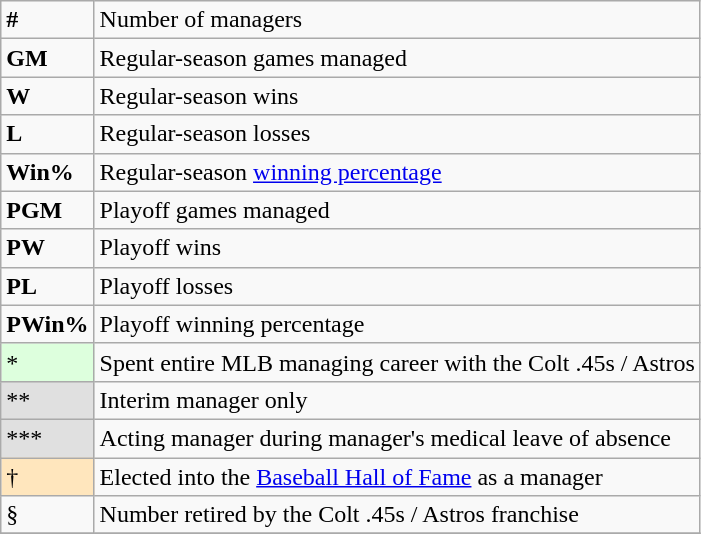<table class="wikitable">
<tr>
<td><strong>#</strong></td>
<td>Number of managers</td>
</tr>
<tr>
<td><strong>GM</strong></td>
<td>Regular-season games managed</td>
</tr>
<tr>
<td><strong>W</strong></td>
<td>Regular-season wins</td>
</tr>
<tr>
<td><strong>L</strong></td>
<td>Regular-season losses</td>
</tr>
<tr>
<td><strong>Win%</strong></td>
<td>Regular-season <a href='#'>winning percentage</a></td>
</tr>
<tr>
<td><strong>PGM</strong></td>
<td>Playoff games managed</td>
</tr>
<tr>
<td><strong>PW</strong></td>
<td>Playoff wins</td>
</tr>
<tr>
<td><strong>PL</strong></td>
<td>Playoff losses</td>
</tr>
<tr>
<td><strong>PWin%</strong></td>
<td>Playoff winning percentage</td>
</tr>
<tr>
<td style="background-color:#ddffdd">*</td>
<td>Spent entire MLB managing career with the Colt .45s / Astros</td>
</tr>
<tr>
<td style="background-color:#e0e0e0">**</td>
<td>Interim manager only</td>
</tr>
<tr>
<td style="background-color:#e0e0e0">***</td>
<td>Acting manager during manager's medical leave of absence</td>
</tr>
<tr>
<td style="background-color:#FFE6BD">†</td>
<td>Elected into the <a href='#'>Baseball Hall of Fame</a> as a manager</td>
</tr>
<tr>
<td>§</td>
<td>Number retired by the Colt .45s / Astros franchise</td>
</tr>
<tr>
</tr>
</table>
